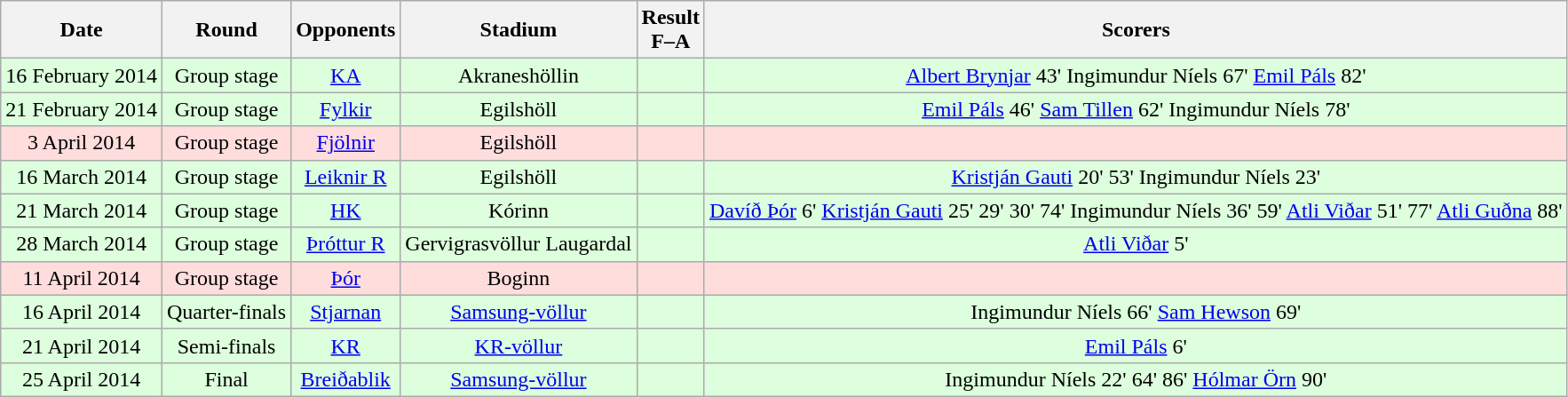<table class="wikitable" style="text-align:center">
<tr>
<th>Date</th>
<th>Round</th>
<th>Opponents</th>
<th>Stadium</th>
<th>Result<br>F–A</th>
<th>Scorers</th>
</tr>
<tr bgcolor="#ddffdd">
<td>16 February 2014</td>
<td>Group stage</td>
<td><a href='#'>KA</a></td>
<td>Akraneshöllin</td>
<td></td>
<td><a href='#'>Albert Brynjar</a> 43' Ingimundur Níels 67' <a href='#'>Emil Páls</a> 82'</td>
</tr>
<tr bgcolor="#ddffdd">
<td>21 February 2014</td>
<td>Group stage</td>
<td><a href='#'>Fylkir</a></td>
<td>Egilshöll</td>
<td></td>
<td><a href='#'>Emil Páls</a> 46' <a href='#'>Sam Tillen</a> 62' Ingimundur Níels 78'</td>
</tr>
<tr bgcolor="#ffdddd">
<td>3 April 2014</td>
<td>Group stage</td>
<td><a href='#'>Fjölnir</a></td>
<td>Egilshöll</td>
<td></td>
<td></td>
</tr>
<tr bgcolor="#ddffdd">
<td>16 March 2014</td>
<td>Group stage</td>
<td><a href='#'>Leiknir R</a></td>
<td>Egilshöll</td>
<td></td>
<td><a href='#'>Kristján Gauti</a> 20' 53' Ingimundur Níels 23'</td>
</tr>
<tr bgcolor="#ddffdd">
<td>21 March 2014</td>
<td>Group stage</td>
<td><a href='#'>HK</a></td>
<td>Kórinn</td>
<td></td>
<td><a href='#'>Davíð Þór</a> 6' <a href='#'>Kristján Gauti</a> 25' 29' 30' 74' Ingimundur Níels 36' 59' <a href='#'>Atli Viðar</a> 51' 77' <a href='#'>Atli Guðna</a> 88'</td>
</tr>
<tr bgcolor="#ddffdd">
<td>28 March 2014</td>
<td>Group stage</td>
<td><a href='#'>Þróttur R</a></td>
<td>Gervigrasvöllur Laugardal</td>
<td></td>
<td><a href='#'>Atli Viðar</a> 5'</td>
</tr>
<tr bgcolor="#ffdddd">
<td>11 April 2014</td>
<td>Group stage</td>
<td><a href='#'>Þór</a></td>
<td>Boginn</td>
<td></td>
<td></td>
</tr>
<tr bgcolor="#ddffdd">
<td>16 April 2014</td>
<td>Quarter-finals</td>
<td><a href='#'>Stjarnan</a></td>
<td><a href='#'>Samsung-völlur</a></td>
<td></td>
<td>Ingimundur Níels 66' <a href='#'>Sam Hewson</a> 69'</td>
</tr>
<tr bgcolor="#ddffdd">
<td>21 April 2014</td>
<td>Semi-finals</td>
<td><a href='#'>KR</a></td>
<td><a href='#'>KR-völlur</a></td>
<td></td>
<td><a href='#'>Emil Páls</a> 6'</td>
</tr>
<tr bgcolor="#ddffdd">
<td>25 April 2014</td>
<td>Final</td>
<td><a href='#'>Breiðablik</a></td>
<td><a href='#'>Samsung-völlur</a></td>
<td></td>
<td>Ingimundur Níels 22' 64' 86' <a href='#'>Hólmar Örn</a> 90'</td>
</tr>
</table>
